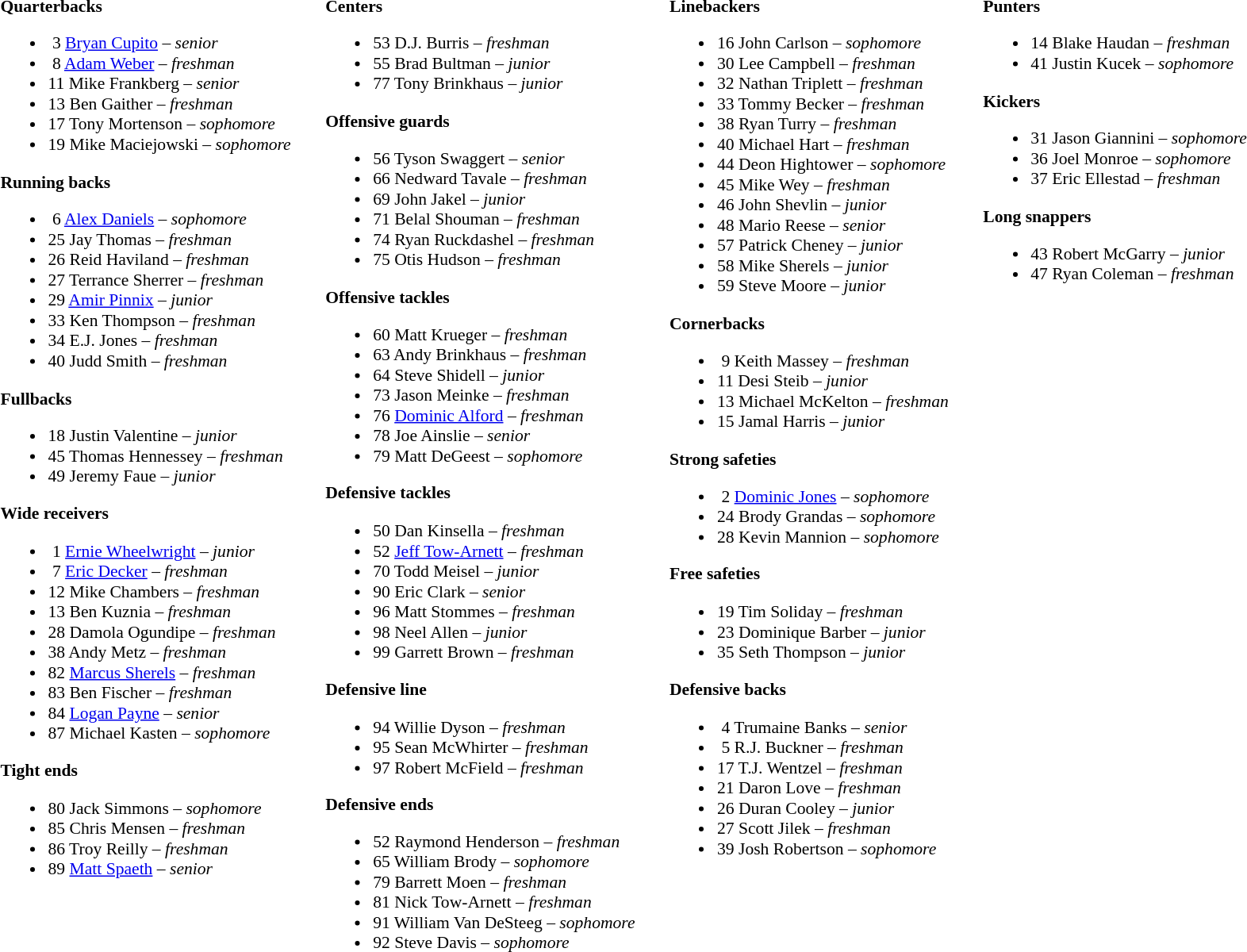<table class="toccolours" style="border-collapse: collapse; font-size:90%;">
<tr>
<td valign="top"><br><strong>Quarterbacks</strong><ul><li> 3 <a href='#'>Bryan Cupito</a> – <em>senior</em></li><li> 8 <a href='#'>Adam Weber</a> – <em>freshman</em></li><li>11 Mike Frankberg – <em>senior</em></li><li>13 Ben Gaither – <em>freshman</em></li><li>17 Tony Mortenson – <em>sophomore</em></li><li>19 Mike Maciejowski – <em>sophomore</em></li></ul><strong>Running backs</strong><ul><li> 6 <a href='#'>Alex Daniels</a> – <em>sophomore</em></li><li>25 Jay Thomas – <em> freshman</em></li><li>26 Reid Haviland – <em> freshman</em></li><li>27 Terrance Sherrer – <em>freshman</em></li><li>29 <a href='#'>Amir Pinnix</a> – <em>junior</em></li><li>33 Ken Thompson – <em>freshman</em></li><li>34 E.J. Jones – <em>freshman</em></li><li>40 Judd Smith – <em> freshman</em></li></ul><strong>Fullbacks</strong><ul><li>18 Justin Valentine – <em>junior</em></li><li>45 Thomas Hennessey – <em> freshman</em></li><li>49 Jeremy Faue – <em>junior</em></li></ul><strong>Wide receivers</strong><ul><li> 1 <a href='#'>Ernie Wheelwright</a> – <em>junior</em></li><li> 7 <a href='#'>Eric Decker</a> – <em> freshman</em></li><li>12 Mike Chambers – <em> freshman</em></li><li>13 Ben Kuznia – <em> freshman</em></li><li>28 Damola Ogundipe – <em>freshman</em></li><li>38 Andy Metz – <em> freshman</em></li><li>82 <a href='#'>Marcus Sherels</a> – <em>freshman</em></li><li>83 Ben Fischer – <em>freshman</em></li><li>84 <a href='#'>Logan Payne</a> – <em>senior</em></li><li>87 Michael Kasten – <em>sophomore</em></li></ul><strong>Tight ends</strong><ul><li>80 Jack Simmons – <em>sophomore</em></li><li>85 Chris Mensen – <em> freshman</em></li><li>86 Troy Reilly – <em> freshman</em></li><li>89 <a href='#'>Matt Spaeth</a> – <em>senior</em></li></ul></td>
<td width="25"> </td>
<td valign="top"><br><strong>Centers</strong><ul><li>53 D.J. Burris – <em>freshman</em></li><li>55 Brad Bultman – <em>junior</em></li><li>77 Tony Brinkhaus – <em>junior</em></li></ul><strong>Offensive guards</strong><ul><li>56 Tyson Swaggert – <em>senior</em></li><li>66 Nedward Tavale – <em> freshman</em></li><li>69 John Jakel – <em>junior</em></li><li>71 Belal Shouman – <em>freshman</em></li><li>74 Ryan Ruckdashel – <em> freshman</em></li><li>75 Otis Hudson – <em> freshman</em></li></ul><strong>Offensive tackles</strong><ul><li>60 Matt Krueger – <em> freshman</em></li><li>63 Andy Brinkhaus – <em>freshman</em></li><li>64 Steve Shidell – <em>junior</em></li><li>73 Jason Meinke – <em> freshman</em></li><li>76 <a href='#'>Dominic Alford</a> – <em>freshman</em></li><li>78 Joe Ainslie – <em>senior</em></li><li>79 Matt DeGeest – <em>sophomore</em></li></ul><strong>Defensive tackles</strong><ul><li>50 Dan Kinsella – <em>freshman</em></li><li>52 <a href='#'>Jeff Tow-Arnett</a> – <em> freshman</em></li><li>70 Todd Meisel – <em>junior</em></li><li>90 Eric Clark – <em>senior</em></li><li>96 Matt Stommes – <em> freshman</em></li><li>98 Neel Allen – <em>junior</em></li><li>99 Garrett Brown – <em>freshman</em></li></ul><strong>Defensive line</strong><ul><li>94 Willie Dyson – <em>freshman</em></li><li>95 Sean McWhirter – <em>freshman</em></li><li>97 Robert McField – <em>freshman</em></li></ul><strong>Defensive ends</strong><ul><li>52 Raymond Henderson – <em>freshman</em></li><li>65 William Brody – <em>sophomore</em></li><li>79 Barrett Moen – <em> freshman</em></li><li>81 Nick Tow-Arnett – <em> freshman</em></li><li>91 William Van DeSteeg – <em>sophomore</em></li><li>92 Steve Davis – <em>sophomore</em></li></ul></td>
<td width="25"> </td>
<td valign="top"><br><strong>Linebackers</strong><ul><li>16 John Carlson – <em>sophomore</em></li><li>30 Lee Campbell – <em>freshman</em></li><li>32 Nathan Triplett – <em> freshman</em></li><li>33 Tommy Becker – <em>freshman</em></li><li>38 Ryan Turry – <em>freshman</em></li><li>40 Michael Hart – <em>freshman</em></li><li>44 Deon Hightower – <em>sophomore</em></li><li>45 Mike Wey – <em>freshman</em></li><li>46 John Shevlin – <em>junior</em></li><li>48 Mario Reese – <em>senior</em></li><li>57 Patrick Cheney – <em>junior</em></li><li>58 Mike Sherels – <em>junior</em></li><li>59 Steve Moore – <em>junior</em></li></ul><strong>Cornerbacks</strong><ul><li> 9 Keith Massey – <em> freshman</em></li><li>11 Desi Steib – <em>junior</em></li><li>13 Michael McKelton – <em> freshman</em></li><li>15 Jamal Harris – <em>junior</em></li></ul><strong>Strong safeties</strong><ul><li> 2 <a href='#'>Dominic Jones</a> – <em>sophomore</em></li><li>24 Brody Grandas – <em>sophomore</em></li><li>28 Kevin Mannion – <em>sophomore</em></li></ul><strong>Free safeties</strong><ul><li>19 Tim Soliday – <em> freshman</em></li><li>23 Dominique Barber – <em>junior</em></li><li>35 Seth Thompson – <em>junior</em></li></ul><strong>Defensive backs</strong><ul><li> 4 Trumaine Banks – <em>senior</em></li><li> 5 R.J. Buckner – <em>freshman</em></li><li>17 T.J. Wentzel – <em>freshman</em></li><li>21 Daron Love – <em>freshman</em></li><li>26 Duran Cooley – <em>junior</em></li><li>27 Scott Jilek – <em>freshman</em></li><li>39 Josh Robertson – <em>sophomore</em></li></ul></td>
<td width="25"> </td>
<td valign="top"><br><strong>Punters</strong><ul><li>14 Blake Haudan – <em> freshman</em></li><li>41 Justin Kucek – <em>sophomore</em></li></ul><strong>Kickers</strong><ul><li>31 Jason Giannini – <em>sophomore</em></li><li>36 Joel Monroe – <em>sophomore</em></li><li>37 Eric Ellestad – <em>freshman</em></li></ul><strong>Long snappers</strong><ul><li>43 Robert McGarry – <em>junior</em></li><li>47 Ryan Coleman – <em>freshman</em></li></ul></td>
</tr>
</table>
